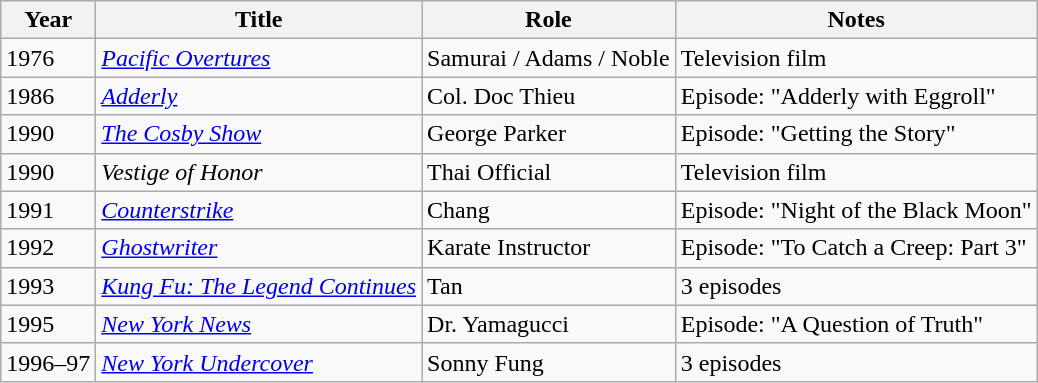<table class="wikitable sortable">
<tr>
<th>Year</th>
<th>Title</th>
<th>Role</th>
<th>Notes</th>
</tr>
<tr>
<td>1976</td>
<td><em><a href='#'>Pacific Overtures</a></em></td>
<td>Samurai / Adams / Noble</td>
<td>Television film</td>
</tr>
<tr>
<td>1986</td>
<td><em><a href='#'>Adderly</a></em></td>
<td>Col. Doc Thieu</td>
<td>Episode: "Adderly with Eggroll"</td>
</tr>
<tr>
<td>1990</td>
<td><em><a href='#'>The Cosby Show</a></em></td>
<td>George Parker</td>
<td>Episode: "Getting the Story"</td>
</tr>
<tr>
<td>1990</td>
<td><em>Vestige of Honor</em></td>
<td>Thai Official</td>
<td>Television film</td>
</tr>
<tr>
<td>1991</td>
<td><a href='#'><em>Counterstrike</em></a></td>
<td>Chang</td>
<td>Episode: "Night of the Black Moon"</td>
</tr>
<tr>
<td>1992</td>
<td><a href='#'><em>Ghostwriter</em></a></td>
<td>Karate Instructor</td>
<td>Episode: "To Catch a Creep: Part 3"</td>
</tr>
<tr>
<td>1993</td>
<td><em><a href='#'>Kung Fu: The Legend Continues</a></em></td>
<td>Tan</td>
<td>3 episodes</td>
</tr>
<tr>
<td>1995</td>
<td><em><a href='#'>New York News</a></em></td>
<td>Dr. Yamagucci</td>
<td>Episode: "A Question of Truth"</td>
</tr>
<tr>
<td>1996–97</td>
<td><em><a href='#'>New York Undercover</a></em></td>
<td>Sonny Fung</td>
<td>3 episodes</td>
</tr>
</table>
